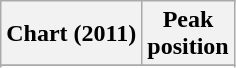<table class="wikitable sortable plainrowheaders">
<tr>
<th scope="col">Chart (2011)</th>
<th scope="col">Peak<br>position</th>
</tr>
<tr>
</tr>
<tr>
</tr>
<tr>
</tr>
<tr>
</tr>
<tr>
</tr>
<tr>
</tr>
<tr>
</tr>
<tr>
</tr>
</table>
